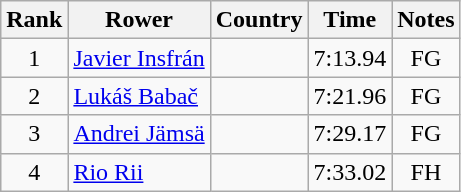<table class="wikitable" style="text-align:center">
<tr>
<th>Rank</th>
<th>Rower</th>
<th>Country</th>
<th>Time</th>
<th>Notes</th>
</tr>
<tr>
<td>1</td>
<td align="left"><a href='#'>Javier Insfrán</a></td>
<td align="left"></td>
<td>7:13.94</td>
<td>FG</td>
</tr>
<tr>
<td>2</td>
<td align="left"><a href='#'>Lukáš Babač</a></td>
<td align="left"></td>
<td>7:21.96</td>
<td>FG</td>
</tr>
<tr>
<td>3</td>
<td align="left"><a href='#'>Andrei Jämsä</a></td>
<td align="left"></td>
<td>7:29.17</td>
<td>FG</td>
</tr>
<tr>
<td>4</td>
<td align="left"><a href='#'>Rio Rii</a></td>
<td align="left"></td>
<td>7:33.02</td>
<td>FH</td>
</tr>
</table>
